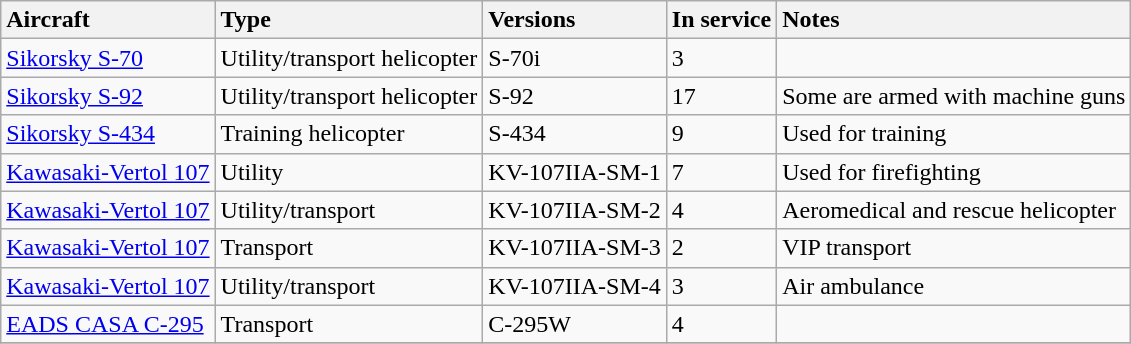<table class="wikitable">
<tr>
<th style="text-align: left;">Aircraft</th>
<th style="text-align: left;">Type</th>
<th style="text-align: left;">Versions</th>
<th style="text-align: left;">In service</th>
<th style="text-align: left;">Notes</th>
</tr>
<tr>
<td><a href='#'>Sikorsky S-70</a></td>
<td>Utility/transport helicopter</td>
<td>S-70i</td>
<td>3</td>
<td></td>
</tr>
<tr>
<td><a href='#'>Sikorsky S-92</a></td>
<td>Utility/transport helicopter</td>
<td>S-92</td>
<td>17</td>
<td>Some are armed with machine guns</td>
</tr>
<tr>
<td><a href='#'>Sikorsky S-434</a></td>
<td>Training helicopter</td>
<td>S-434</td>
<td>9</td>
<td>Used for training</td>
</tr>
<tr>
<td><a href='#'>Kawasaki-Vertol 107</a></td>
<td>Utility</td>
<td>KV-107IIA-SM-1</td>
<td>7</td>
<td>Used for firefighting</td>
</tr>
<tr>
<td><a href='#'>Kawasaki-Vertol 107</a></td>
<td>Utility/transport</td>
<td>KV-107IIA-SM-2</td>
<td>4</td>
<td>Aeromedical and rescue helicopter</td>
</tr>
<tr>
<td><a href='#'>Kawasaki-Vertol 107</a></td>
<td>Transport</td>
<td>KV-107IIA-SM-3</td>
<td>2</td>
<td>VIP transport</td>
</tr>
<tr>
<td><a href='#'>Kawasaki-Vertol 107</a></td>
<td>Utility/transport</td>
<td>KV-107IIA-SM-4</td>
<td>3</td>
<td>Air ambulance</td>
</tr>
<tr>
<td><a href='#'>EADS CASA C-295</a></td>
<td>Transport</td>
<td>C-295W</td>
<td>4</td>
<td></td>
</tr>
<tr>
</tr>
</table>
